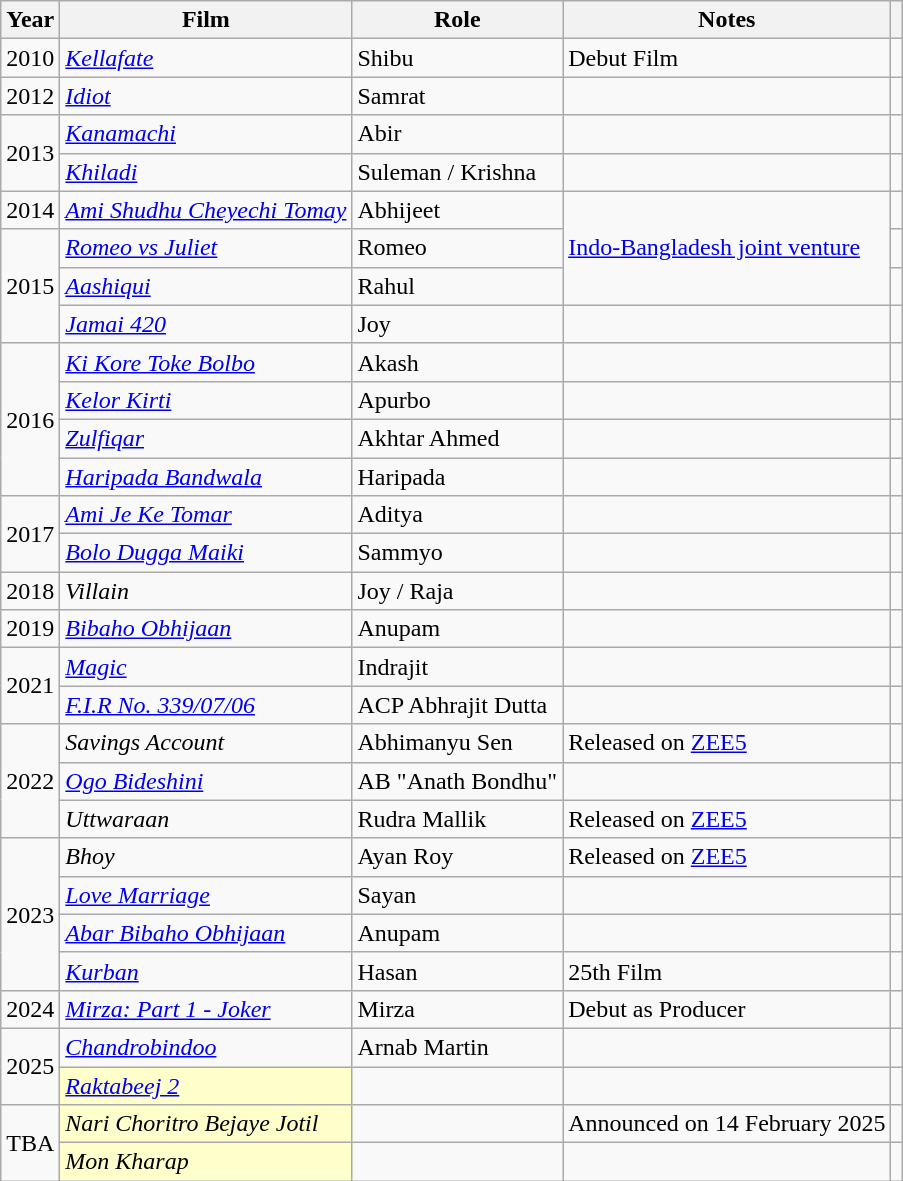<table class="wikitable sortable">
<tr>
<th>Year</th>
<th>Film</th>
<th>Role</th>
<th>Notes</th>
<th></th>
</tr>
<tr>
<td>2010</td>
<td scope=row><em><a href='#'>Kellafate</a></em></td>
<td>Shibu</td>
<td>Debut Film</td>
<td></td>
</tr>
<tr>
<td>2012</td>
<td scope=row><a href='#'><em>Idiot</em></a></td>
<td>Samrat</td>
<td></td>
<td></td>
</tr>
<tr>
<td rowspan=2>2013</td>
<td scope=row><a href='#'><em>Kanamachi</em></a></td>
<td>Abir</td>
<td></td>
<td></td>
</tr>
<tr>
<td scope=row><a href='#'><em>Khiladi</em></a></td>
<td>Suleman / Krishna</td>
<td></td>
<td></td>
</tr>
<tr>
<td>2014</td>
<td scope=row><em><a href='#'>Ami Shudhu Cheyechi Tomay</a></em></td>
<td>Abhijeet</td>
<td rowspan="3"><a href='#'>Indo-Bangladesh joint venture</a></td>
<td></td>
</tr>
<tr>
<td rowspan=3>2015</td>
<td scope=row><em><a href='#'>Romeo vs Juliet</a></em></td>
<td>Romeo</td>
<td></td>
</tr>
<tr>
<td scope="row"><a href='#'><em>Aashiqui</em></a></td>
<td>Rahul</td>
<td></td>
</tr>
<tr>
<td scope="row"><em><a href='#'>Jamai 420</a></em></td>
<td>Joy</td>
<td></td>
<td></td>
</tr>
<tr>
<td rowspan=4>2016</td>
<td><em><a href='#'>Ki Kore Toke Bolbo</a></em></td>
<td>Akash</td>
<td></td>
<td></td>
</tr>
<tr>
<td><em><a href='#'>Kelor Kirti</a></em></td>
<td>Apurbo</td>
<td></td>
<td></td>
</tr>
<tr>
<td><a href='#'><em>Zulfiqar</em></a></td>
<td>Akhtar Ahmed</td>
<td></td>
<td></td>
</tr>
<tr>
<td><em><a href='#'>Haripada Bandwala</a></em></td>
<td>Haripada</td>
<td></td>
<td></td>
</tr>
<tr>
<td rowspan=2>2017</td>
<td scope=row><em><a href='#'>Ami Je Ke Tomar</a></em></td>
<td>Aditya</td>
<td></td>
<td></td>
</tr>
<tr>
<td scope=row><em><a href='#'>Bolo Dugga Maiki</a></em></td>
<td>Sammyo</td>
<td></td>
<td></td>
</tr>
<tr>
<td>2018</td>
<td scope=row><em>Villain</em></td>
<td>Joy / Raja</td>
<td></td>
<td></td>
</tr>
<tr>
<td>2019</td>
<td scope=row><em><a href='#'>Bibaho Obhijaan</a></em></td>
<td>Anupam</td>
<td></td>
<td></td>
</tr>
<tr>
<td rowspan="2">2021</td>
<td scope=row><em><a href='#'>Magic</a></em></td>
<td>Indrajit</td>
<td></td>
<td></td>
</tr>
<tr>
<td style=""><em><a href='#'>F.I.R No. 339/07/06</a></em></td>
<td>ACP Abhrajit Dutta</td>
<td></td>
<td></td>
</tr>
<tr>
<td rowspan="3">2022</td>
<td><em>Savings Account</em></td>
<td>Abhimanyu Sen</td>
<td>Released on <a href='#'>ZEE5</a></td>
<td></td>
</tr>
<tr>
<td><em><a href='#'>Ogo Bideshini</a></em></td>
<td>AB "Anath Bondhu"</td>
<td></td>
<td></td>
</tr>
<tr>
<td><em>Uttwaraan</em></td>
<td>Rudra Mallik</td>
<td>Released on <a href='#'>ZEE5</a></td>
<td></td>
</tr>
<tr>
<td rowspan="4">2023</td>
<td><em>Bhoy</em></td>
<td>Ayan Roy</td>
<td>Released on <a href='#'>ZEE5</a></td>
<td></td>
</tr>
<tr>
<td><em><a href='#'>Love Marriage</a></em></td>
<td>Sayan</td>
<td></td>
<td></td>
</tr>
<tr>
<td><em><a href='#'>Abar Bibaho Obhijaan</a></em></td>
<td>Anupam</td>
<td></td>
<td></td>
</tr>
<tr>
<td><em><a href='#'>Kurban</a></em></td>
<td>Hasan</td>
<td>25th Film</td>
<td></td>
</tr>
<tr>
<td>2024</td>
<td><em><a href='#'>Mirza: Part 1 - Joker</a></em></td>
<td>Mirza</td>
<td>Debut as Producer</td>
<td></td>
</tr>
<tr>
<td rowspan="2">2025</td>
<td><em><a href='#'>Chandrobindoo</a></em></td>
<td>Arnab Martin</td>
<td></td>
<td></td>
</tr>
<tr>
<td style="background:#ffc;"><em><a href='#'>Raktabeej 2</a></em> </td>
<td></td>
<td></td>
<td></td>
</tr>
<tr>
<td rowspan="2">TBA</td>
<td style="background:#ffc;"><em>Nari Choritro Bejaye Jotil</em> </td>
<td></td>
<td>Announced on 14 February 2025</td>
<td></td>
</tr>
<tr>
<td style="background:#ffc;"><em>Mon Kharap</em> </td>
<td></td>
<td></td>
<td></td>
</tr>
</table>
